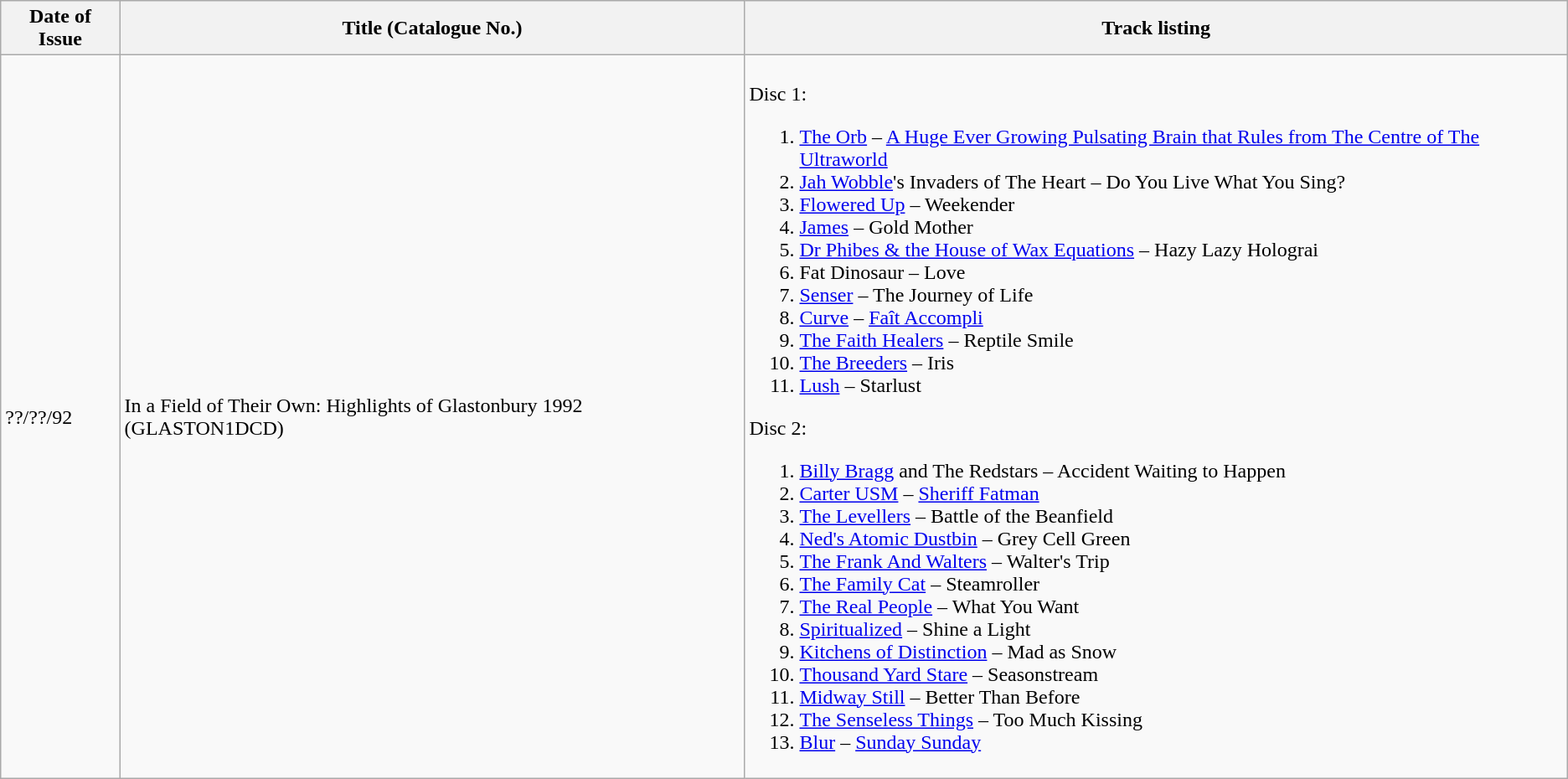<table class="wikitable">
<tr>
<th>Date of Issue</th>
<th>Title (Catalogue No.)</th>
<th>Track listing</th>
</tr>
<tr>
<td>??/??/92</td>
<td>In a Field of Their Own: Highlights of Glastonbury 1992 (GLASTON1DCD)</td>
<td><br>Disc 1:<ol><li><a href='#'>The Orb</a> – <a href='#'>A Huge Ever Growing Pulsating Brain that Rules from The Centre of The Ultraworld</a></li><li><a href='#'>Jah Wobble</a>'s Invaders of The Heart – Do You Live What You Sing?</li><li><a href='#'>Flowered Up</a> – Weekender</li><li><a href='#'>James</a> – Gold Mother</li><li><a href='#'>Dr Phibes & the House of Wax Equations</a> – Hazy Lazy Holograi</li><li>Fat Dinosaur – Love</li><li><a href='#'>Senser</a> – The Journey of Life</li><li><a href='#'>Curve</a> – <a href='#'>Faît Accompli</a></li><li><a href='#'>The Faith Healers</a> – Reptile Smile</li><li><a href='#'>The Breeders</a> – Iris</li><li><a href='#'>Lush</a> – Starlust</li></ol>Disc 2:<ol><li><a href='#'>Billy Bragg</a> and The Redstars – Accident Waiting to Happen</li><li><a href='#'>Carter USM</a> – <a href='#'>Sheriff Fatman</a></li><li><a href='#'>The Levellers</a> – Battle of the Beanfield</li><li><a href='#'>Ned's Atomic Dustbin</a> – Grey Cell Green</li><li><a href='#'>The Frank And Walters</a> – Walter's Trip</li><li><a href='#'>The Family Cat</a> – Steamroller</li><li><a href='#'>The Real People</a> – What You Want</li><li><a href='#'>Spiritualized</a> – Shine a Light</li><li><a href='#'>Kitchens of Distinction</a> – Mad as Snow</li><li><a href='#'>Thousand Yard Stare</a> – Seasonstream</li><li><a href='#'>Midway Still</a> – Better Than Before</li><li><a href='#'>The Senseless Things</a> – Too Much Kissing</li><li><a href='#'>Blur</a> – <a href='#'>Sunday Sunday</a></li></ol></td>
</tr>
</table>
